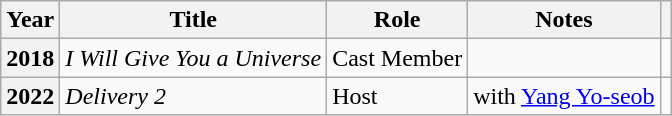<table class="wikitable plainrowheaders">
<tr>
<th scope="col">Year</th>
<th scope="col">Title</th>
<th scope="col">Role</th>
<th scope="col">Notes</th>
<th scope="col" class="unsortable"></th>
</tr>
<tr>
<th scope="row">2018</th>
<td><em>I Will Give You a Universe</em></td>
<td>Cast Member</td>
<td></td>
<td></td>
</tr>
<tr>
<th scope="row">2022</th>
<td><em>Delivery 2</em></td>
<td>Host</td>
<td>with <a href='#'>Yang Yo-seob</a></td>
<td></td>
</tr>
</table>
